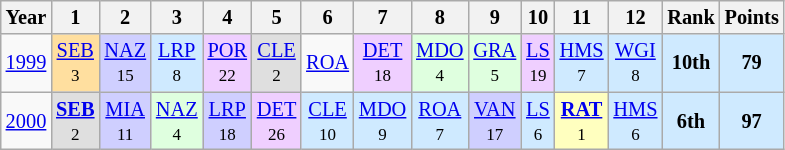<table class="wikitable" style="text-align:center; font-size:85%">
<tr>
<th>Year</th>
<th>1</th>
<th>2</th>
<th>3</th>
<th>4</th>
<th>5</th>
<th>6</th>
<th>7</th>
<th>8</th>
<th>9</th>
<th>10</th>
<th>11</th>
<th>12</th>
<th>Rank</th>
<th>Points</th>
</tr>
<tr>
<td><a href='#'>1999</a></td>
<td style="background:#FFDF9F;"><a href='#'>SEB</a><br><small>3</small></td>
<td style="background:#CFCFFF;"><a href='#'>NAZ</a><br><small>15</small></td>
<td style="background:#CFEAFF;"><a href='#'>LRP</a><br><small>8</small></td>
<td style="background:#EFCFFF;"><a href='#'>POR</a><br><small>22</small></td>
<td style="background:#DFDFDF;"><a href='#'>CLE</a><br><small>2</small></td>
<td><a href='#'>ROA</a></td>
<td style="background:#EFCFFF;"><a href='#'>DET</a><br><small>18</small></td>
<td style="background:#DFFFDF;"><a href='#'>MDO</a><br><small>4</small></td>
<td style="background:#DFFFDF;"><a href='#'>GRA</a><br><small>5</small></td>
<td style="background:#EFCFFF;"><a href='#'>LS</a><br><small>19</small></td>
<td style="background:#CFEAFF;"><a href='#'>HMS</a><br><small>7</small></td>
<td style="background:#CFEAFF;"><a href='#'>WGI</a><br><small>8</small></td>
<td style="background:#CFEAFF;"><strong>10th</strong></td>
<td style="background:#CFEAFF;"><strong>79</strong></td>
</tr>
<tr>
<td><a href='#'>2000</a></td>
<td style="background:#DFDFDF;"><strong><a href='#'>SEB</a></strong><br><small>2</small></td>
<td style="background:#CFCFFF;"><a href='#'>MIA</a><br><small>11</small></td>
<td style="background:#DFFFDF;"><a href='#'>NAZ</a><br><small>4</small></td>
<td style="background:#CFCFFF;"><a href='#'>LRP</a><br><small>18</small></td>
<td style="background:#EFCFFF;"><a href='#'>DET</a><br><small>26</small></td>
<td style="background:#CFEAFF;"><a href='#'>CLE</a><br><small>10</small></td>
<td style="background:#CFEAFF;"><a href='#'>MDO</a><br><small>9</small></td>
<td style="background:#CFEAFF;"><a href='#'>ROA</a><br><small>7</small></td>
<td style="background:#CFCFFF;"><a href='#'>VAN</a><br><small>17</small></td>
<td style="background:#CFEAFF;"><a href='#'>LS</a><br><small>6</small></td>
<td style="background:#FFFFBF;"><strong><a href='#'>RAT</a></strong><br><small>1</small></td>
<td style="background:#CFEAFF;"><a href='#'>HMS</a><br><small>6</small></td>
<td style="background:#CFEAFF;"><strong>6th</strong></td>
<td style="background:#CFEAFF;"><strong>97</strong></td>
</tr>
</table>
